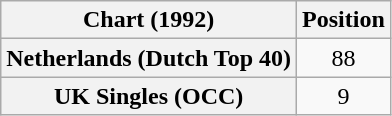<table class="wikitable plainrowheaders" style="text-align:center">
<tr>
<th scope="col">Chart (1992)</th>
<th scope="col">Position</th>
</tr>
<tr>
<th scope="row">Netherlands (Dutch Top 40)</th>
<td>88</td>
</tr>
<tr>
<th scope="row">UK Singles (OCC)</th>
<td>9</td>
</tr>
</table>
